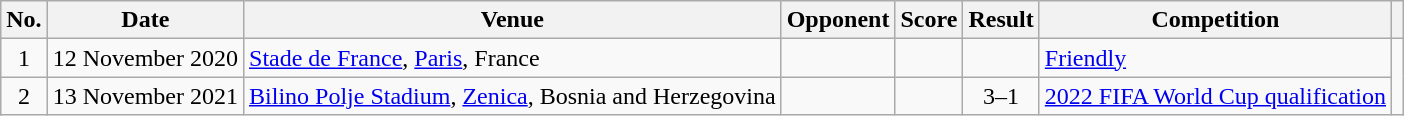<table class="wikitable sortable">
<tr>
<th scope="col">No.</th>
<th scope="col">Date</th>
<th scope="col">Venue</th>
<th scope="col">Opponent</th>
<th scope="col">Score</th>
<th scope="col">Result</th>
<th scope="col">Competition</th>
<th scope="col" class="unsortable"></th>
</tr>
<tr>
<td align="center">1</td>
<td>12 November 2020</td>
<td><a href='#'>Stade de France</a>, <a href='#'>Paris</a>, France</td>
<td></td>
<td align="center"></td>
<td align="center"></td>
<td><a href='#'>Friendly</a></td>
<td rowspan="2"></td>
</tr>
<tr>
<td align="center">2</td>
<td>13 November 2021</td>
<td><a href='#'>Bilino Polje Stadium</a>, <a href='#'>Zenica</a>, Bosnia and Herzegovina</td>
<td></td>
<td align="center"></td>
<td align="center">3–1</td>
<td><a href='#'>2022 FIFA World Cup qualification</a></td>
</tr>
</table>
